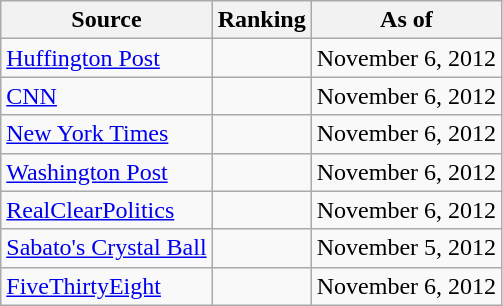<table class="wikitable" style="text-align:center">
<tr>
<th>Source</th>
<th>Ranking</th>
<th>As of</th>
</tr>
<tr>
<td align="left"><a href='#'>Huffington Post</a></td>
<td></td>
<td>November 6, 2012</td>
</tr>
<tr>
<td align="left"><a href='#'>CNN</a></td>
<td></td>
<td>November 6, 2012</td>
</tr>
<tr>
<td align=left><a href='#'>New York Times</a></td>
<td></td>
<td>November 6, 2012</td>
</tr>
<tr>
<td align="left"><a href='#'>Washington Post</a></td>
<td></td>
<td>November 6, 2012</td>
</tr>
<tr>
<td align="left"><a href='#'>RealClearPolitics</a></td>
<td></td>
<td>November 6, 2012</td>
</tr>
<tr>
<td align="left"><a href='#'>Sabato's Crystal Ball</a></td>
<td></td>
<td>November 5, 2012</td>
</tr>
<tr>
<td align="left"><a href='#'>FiveThirtyEight</a></td>
<td></td>
<td>November 6, 2012</td>
</tr>
</table>
